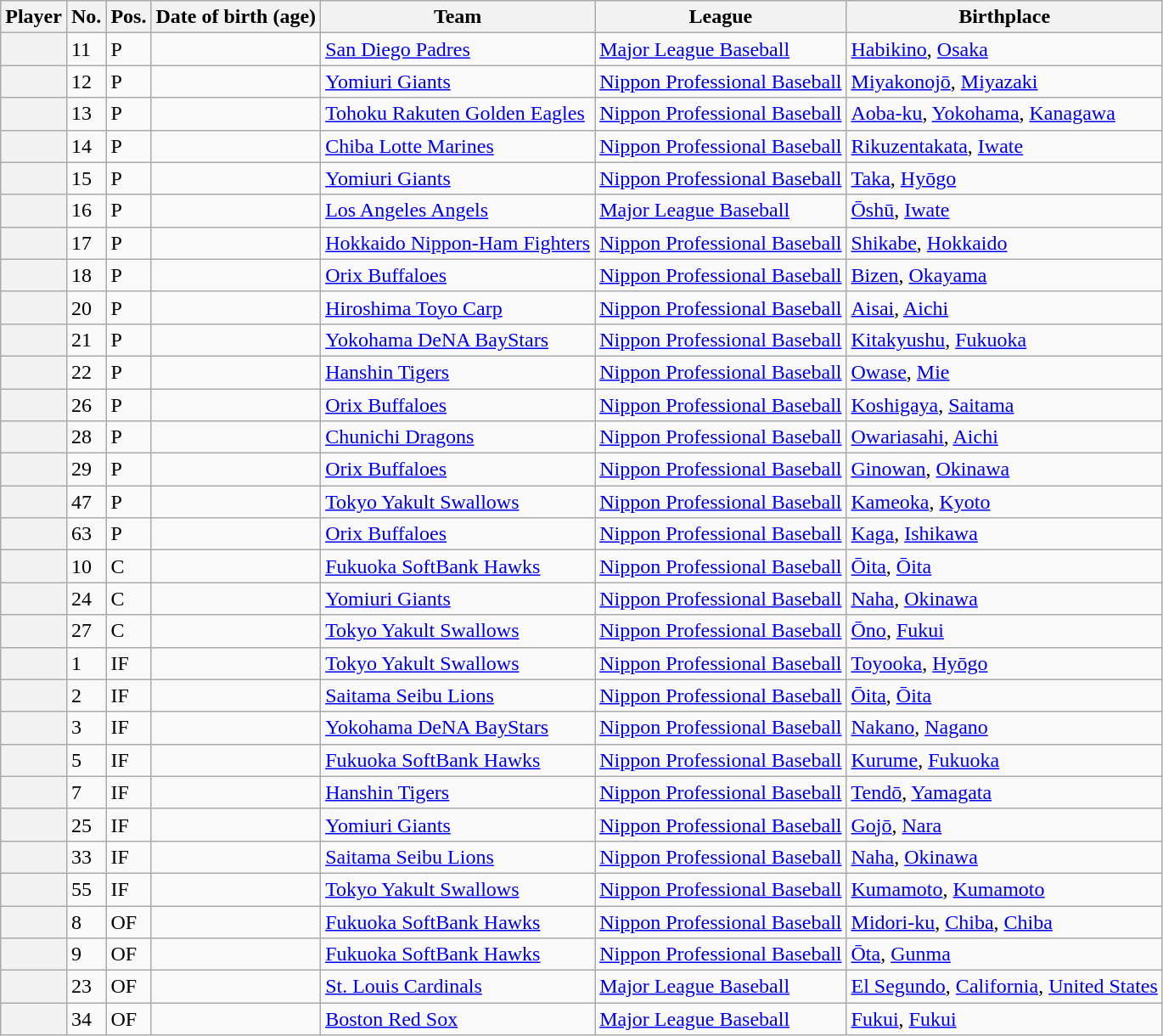<table class="wikitable sortable plainrowheaders" style="white-space:nowrap;">
<tr>
<th scope="col">Player</th>
<th scope="col">No.</th>
<th scope="col">Pos.</th>
<th scope="col">Date of birth (age)</th>
<th scope="col">Team</th>
<th scope="col">League</th>
<th scope="col">Birthplace</th>
</tr>
<tr>
<th scope="row"></th>
<td>11</td>
<td>P</td>
<td></td>
<td> <a href='#'>San Diego Padres</a></td>
<td><a href='#'>Major League Baseball</a></td>
<td> <a href='#'>Habikino</a>, <a href='#'>Osaka</a></td>
</tr>
<tr>
<th scope="row"></th>
<td>12</td>
<td>P</td>
<td></td>
<td> <a href='#'>Yomiuri Giants</a></td>
<td><a href='#'>Nippon Professional Baseball</a></td>
<td> <a href='#'>Miyakonojō</a>, <a href='#'>Miyazaki</a></td>
</tr>
<tr>
<th scope="row"></th>
<td>13</td>
<td>P</td>
<td></td>
<td> <a href='#'>Tohoku Rakuten Golden Eagles</a></td>
<td><a href='#'>Nippon Professional Baseball</a></td>
<td> <a href='#'>Aoba-ku</a>, <a href='#'>Yokohama</a>, <a href='#'>Kanagawa</a></td>
</tr>
<tr>
<th scope="row"></th>
<td>14</td>
<td>P</td>
<td></td>
<td> <a href='#'>Chiba Lotte Marines</a></td>
<td><a href='#'>Nippon Professional Baseball</a></td>
<td> <a href='#'>Rikuzentakata</a>, <a href='#'>Iwate</a></td>
</tr>
<tr>
<th scope="row"></th>
<td>15</td>
<td>P</td>
<td></td>
<td> <a href='#'>Yomiuri Giants</a></td>
<td><a href='#'>Nippon Professional Baseball</a></td>
<td> <a href='#'>Taka</a>, <a href='#'>Hyōgo</a></td>
</tr>
<tr>
<th scope="row"></th>
<td>16</td>
<td>P</td>
<td></td>
<td> <a href='#'>Los Angeles Angels</a></td>
<td><a href='#'>Major League Baseball</a></td>
<td> <a href='#'>Ōshū</a>, <a href='#'>Iwate</a></td>
</tr>
<tr>
<th scope="row"></th>
<td>17</td>
<td>P</td>
<td></td>
<td> <a href='#'>Hokkaido Nippon-Ham Fighters</a></td>
<td><a href='#'>Nippon Professional Baseball</a></td>
<td> <a href='#'>Shikabe</a>, <a href='#'>Hokkaido</a></td>
</tr>
<tr>
<th scope="row"></th>
<td>18</td>
<td>P</td>
<td></td>
<td> <a href='#'>Orix Buffaloes</a></td>
<td><a href='#'>Nippon Professional Baseball</a></td>
<td> <a href='#'>Bizen</a>, <a href='#'>Okayama</a></td>
</tr>
<tr>
<th scope="row"></th>
<td>20</td>
<td>P</td>
<td></td>
<td> <a href='#'>Hiroshima Toyo Carp</a></td>
<td><a href='#'>Nippon Professional Baseball</a></td>
<td> <a href='#'>Aisai</a>, <a href='#'>Aichi</a></td>
</tr>
<tr>
<th scope="row"></th>
<td>21</td>
<td>P</td>
<td></td>
<td> <a href='#'>Yokohama DeNA BayStars</a></td>
<td><a href='#'>Nippon Professional Baseball</a></td>
<td> <a href='#'>Kitakyushu</a>, <a href='#'>Fukuoka</a></td>
</tr>
<tr>
<th scope="row"></th>
<td>22</td>
<td>P</td>
<td></td>
<td> <a href='#'>Hanshin Tigers</a></td>
<td><a href='#'>Nippon Professional Baseball</a></td>
<td> <a href='#'>Owase</a>, <a href='#'>Mie</a></td>
</tr>
<tr>
<th scope="row"></th>
<td>26</td>
<td>P</td>
<td></td>
<td> <a href='#'>Orix Buffaloes</a></td>
<td><a href='#'>Nippon Professional Baseball</a></td>
<td> <a href='#'>Koshigaya</a>, <a href='#'>Saitama</a></td>
</tr>
<tr>
<th scope="row"></th>
<td>28</td>
<td>P</td>
<td></td>
<td> <a href='#'>Chunichi Dragons</a></td>
<td><a href='#'>Nippon Professional Baseball</a></td>
<td> <a href='#'>Owariasahi</a>, <a href='#'>Aichi</a></td>
</tr>
<tr>
<th scope="row"></th>
<td>29</td>
<td>P</td>
<td></td>
<td> <a href='#'>Orix Buffaloes</a></td>
<td><a href='#'>Nippon Professional Baseball</a></td>
<td> <a href='#'>Ginowan</a>, <a href='#'>Okinawa</a></td>
</tr>
<tr>
<th scope="row"></th>
<td>47</td>
<td>P</td>
<td></td>
<td> <a href='#'>Tokyo Yakult Swallows</a></td>
<td><a href='#'>Nippon Professional Baseball</a></td>
<td> <a href='#'>Kameoka</a>, <a href='#'>Kyoto</a></td>
</tr>
<tr>
<th scope="row"></th>
<td>63</td>
<td>P</td>
<td></td>
<td> <a href='#'>Orix Buffaloes</a></td>
<td><a href='#'>Nippon Professional Baseball</a></td>
<td> <a href='#'>Kaga</a>, <a href='#'>Ishikawa</a></td>
</tr>
<tr>
<th scope="row"></th>
<td>10</td>
<td>C</td>
<td></td>
<td> <a href='#'>Fukuoka SoftBank Hawks</a></td>
<td><a href='#'>Nippon Professional Baseball</a></td>
<td> <a href='#'>Ōita</a>, <a href='#'>Ōita</a></td>
</tr>
<tr>
<th scope="row"></th>
<td>24</td>
<td>C</td>
<td></td>
<td> <a href='#'>Yomiuri Giants</a></td>
<td><a href='#'>Nippon Professional Baseball</a></td>
<td> <a href='#'>Naha</a>, <a href='#'>Okinawa</a></td>
</tr>
<tr>
<th scope="row"></th>
<td>27</td>
<td>C</td>
<td></td>
<td> <a href='#'>Tokyo Yakult Swallows</a></td>
<td><a href='#'>Nippon Professional Baseball</a></td>
<td> <a href='#'>Ōno</a>, <a href='#'>Fukui</a></td>
</tr>
<tr>
<th scope="row"></th>
<td>1</td>
<td>IF</td>
<td></td>
<td> <a href='#'>Tokyo Yakult Swallows</a></td>
<td><a href='#'>Nippon Professional Baseball</a></td>
<td> <a href='#'>Toyooka</a>, <a href='#'>Hyōgo</a></td>
</tr>
<tr>
<th scope="row"></th>
<td>2</td>
<td>IF</td>
<td></td>
<td> <a href='#'>Saitama Seibu Lions</a></td>
<td><a href='#'>Nippon Professional Baseball</a></td>
<td> <a href='#'>Ōita</a>, <a href='#'>Ōita</a></td>
</tr>
<tr>
<th scope="row"></th>
<td>3</td>
<td>IF</td>
<td></td>
<td> <a href='#'>Yokohama DeNA BayStars</a></td>
<td><a href='#'>Nippon Professional Baseball</a></td>
<td> <a href='#'>Nakano</a>, <a href='#'>Nagano</a></td>
</tr>
<tr>
<th scope="row"></th>
<td>5</td>
<td>IF</td>
<td></td>
<td> <a href='#'>Fukuoka SoftBank Hawks</a></td>
<td><a href='#'>Nippon Professional Baseball</a></td>
<td> <a href='#'>Kurume</a>, <a href='#'>Fukuoka</a></td>
</tr>
<tr>
<th scope="row"></th>
<td>7</td>
<td>IF</td>
<td></td>
<td> <a href='#'>Hanshin Tigers</a></td>
<td><a href='#'>Nippon Professional Baseball</a></td>
<td> <a href='#'>Tendō</a>, <a href='#'>Yamagata</a></td>
</tr>
<tr>
<th scope="row"></th>
<td>25</td>
<td>IF</td>
<td></td>
<td> <a href='#'>Yomiuri Giants</a></td>
<td><a href='#'>Nippon Professional Baseball</a></td>
<td> <a href='#'>Gojō</a>, <a href='#'>Nara</a></td>
</tr>
<tr>
<th scope="row"></th>
<td>33</td>
<td>IF</td>
<td></td>
<td> <a href='#'>Saitama Seibu Lions</a></td>
<td><a href='#'>Nippon Professional Baseball</a></td>
<td> <a href='#'>Naha</a>, <a href='#'>Okinawa</a></td>
</tr>
<tr>
<th scope="row"></th>
<td>55</td>
<td>IF</td>
<td></td>
<td> <a href='#'>Tokyo Yakult Swallows</a></td>
<td><a href='#'>Nippon Professional Baseball</a></td>
<td> <a href='#'>Kumamoto</a>, <a href='#'>Kumamoto</a></td>
</tr>
<tr>
<th scope="row"></th>
<td>8</td>
<td>OF</td>
<td></td>
<td> <a href='#'>Fukuoka SoftBank Hawks</a></td>
<td><a href='#'>Nippon Professional Baseball</a></td>
<td> <a href='#'>Midori-ku</a>, <a href='#'>Chiba</a>, <a href='#'>Chiba</a></td>
</tr>
<tr>
<th scope="row"></th>
<td>9</td>
<td>OF</td>
<td></td>
<td> <a href='#'>Fukuoka SoftBank Hawks</a></td>
<td><a href='#'>Nippon Professional Baseball</a></td>
<td> <a href='#'>Ōta</a>, <a href='#'>Gunma</a></td>
</tr>
<tr>
<th scope="row"></th>
<td>23</td>
<td>OF</td>
<td></td>
<td> <a href='#'>St. Louis Cardinals</a></td>
<td><a href='#'>Major League Baseball</a></td>
<td> <a href='#'>El Segundo</a>, <a href='#'>California</a>, <a href='#'>United States</a></td>
</tr>
<tr>
<th scope="row"></th>
<td>34</td>
<td>OF</td>
<td></td>
<td> <a href='#'>Boston Red Sox</a></td>
<td><a href='#'>Major League Baseball</a></td>
<td> <a href='#'>Fukui</a>, <a href='#'>Fukui</a></td>
</tr>
</table>
